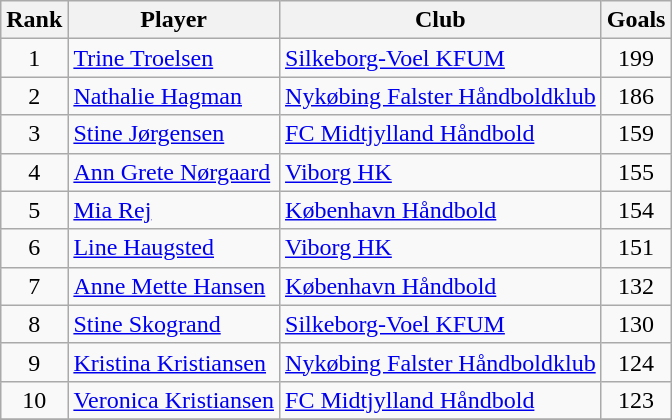<table class="wikitable sortable" style="text-align:center">
<tr>
<th>Rank</th>
<th>Player</th>
<th>Club</th>
<th>Goals</th>
</tr>
<tr>
<td>1</td>
<td style="text-align:left"> <a href='#'>Trine Troelsen</a></td>
<td style="text-align:left"><a href='#'>Silkeborg-Voel KFUM</a></td>
<td>199</td>
</tr>
<tr>
<td>2</td>
<td style="text-align:left"> <a href='#'>Nathalie Hagman</a></td>
<td style="text-align:left"><a href='#'>Nykøbing Falster Håndboldklub</a></td>
<td>186</td>
</tr>
<tr>
<td>3</td>
<td style="text-align:left"> <a href='#'>Stine Jørgensen</a></td>
<td style="text-align:left"><a href='#'>FC Midtjylland Håndbold</a></td>
<td>159</td>
</tr>
<tr>
<td>4</td>
<td style="text-align:left"> <a href='#'>Ann Grete Nørgaard</a></td>
<td style="text-align:left"><a href='#'>Viborg HK</a></td>
<td>155</td>
</tr>
<tr>
<td>5</td>
<td style="text-align:left"> <a href='#'>Mia Rej</a></td>
<td style="text-align:left"><a href='#'>København Håndbold</a></td>
<td>154</td>
</tr>
<tr>
<td>6</td>
<td style="text-align:left"> <a href='#'>Line Haugsted</a></td>
<td style="text-align:left"><a href='#'>Viborg HK</a></td>
<td>151</td>
</tr>
<tr>
<td>7</td>
<td style="text-align:left"> <a href='#'>Anne Mette Hansen</a></td>
<td style="text-align:left"><a href='#'>København Håndbold</a></td>
<td>132</td>
</tr>
<tr>
<td>8</td>
<td style="text-align:left"> <a href='#'>Stine Skogrand</a></td>
<td style="text-align:left"><a href='#'>Silkeborg-Voel KFUM</a></td>
<td>130</td>
</tr>
<tr>
<td>9</td>
<td style="text-align:left"> <a href='#'>Kristina Kristiansen</a></td>
<td style="text-align:left"><a href='#'>Nykøbing Falster Håndboldklub</a></td>
<td>124</td>
</tr>
<tr>
<td>10</td>
<td style="text-align:left"> <a href='#'>Veronica Kristiansen</a></td>
<td style="text-align:left"><a href='#'>FC Midtjylland Håndbold</a></td>
<td>123</td>
</tr>
<tr>
</tr>
</table>
